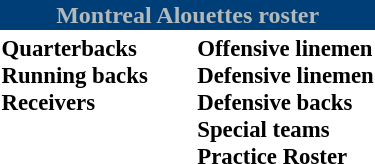<table class="toccolours" style="text-align: left;">
<tr>
<th colspan="7" style="background-color: #003E77; color:#B1B9BC; text-align:center"><strong>Montreal Alouettes roster</strong></th>
</tr>
<tr>
<td style="font-size: 95%;" valign="top"><strong>Quarterbacks</strong><br><strong>Running backs</strong><br><strong>Receivers</strong></td>
<td style="width: 25px;"></td>
<td style="font-size: 95%;" valign="top"><strong>Offensive linemen</strong><br><strong>Defensive linemen</strong><br><strong>Defensive backs</strong><br><strong>Special teams</strong><br><strong>Practice Roster</strong></td>
</tr>
<tr>
</tr>
</table>
